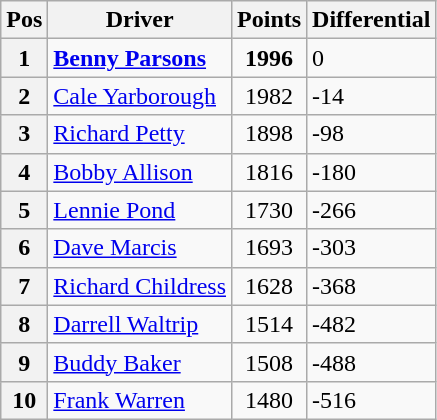<table class="wikitable">
<tr>
<th>Pos</th>
<th>Driver</th>
<th>Points</th>
<th>Differential</th>
</tr>
<tr>
<th>1 </th>
<td><strong><a href='#'>Benny Parsons</a></strong></td>
<td style="text-align:center;"><strong>1996</strong></td>
<td>0</td>
</tr>
<tr>
<th>2 </th>
<td><a href='#'>Cale Yarborough</a></td>
<td style="text-align:center;">1982</td>
<td>-14</td>
</tr>
<tr>
<th>3 </th>
<td><a href='#'>Richard Petty</a></td>
<td style="text-align:center;">1898</td>
<td>-98</td>
</tr>
<tr>
<th>4 </th>
<td><a href='#'>Bobby Allison</a></td>
<td style="text-align:center;">1816</td>
<td>-180</td>
</tr>
<tr>
<th>5 </th>
<td><a href='#'>Lennie Pond</a></td>
<td style="text-align:center;">1730</td>
<td>-266</td>
</tr>
<tr>
<th>6 </th>
<td><a href='#'>Dave Marcis</a></td>
<td style="text-align:center;">1693</td>
<td>-303</td>
</tr>
<tr>
<th>7 </th>
<td><a href='#'>Richard Childress</a></td>
<td style="text-align:center;">1628</td>
<td>-368</td>
</tr>
<tr>
<th>8 </th>
<td><a href='#'>Darrell Waltrip</a></td>
<td style="text-align:center;">1514</td>
<td>-482</td>
</tr>
<tr>
<th>9 </th>
<td><a href='#'>Buddy Baker</a></td>
<td style="text-align:center;">1508</td>
<td>-488</td>
</tr>
<tr>
<th>10 </th>
<td><a href='#'>Frank Warren</a></td>
<td style="text-align:center;">1480</td>
<td>-516</td>
</tr>
</table>
